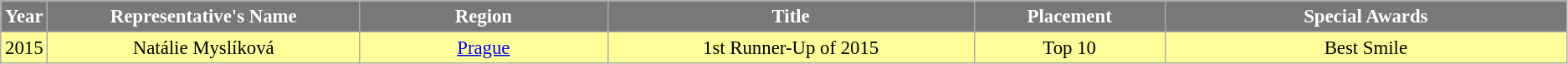<table class="wikitable" style="font-size: 95%; text-align:center">
<tr>
<th style="background-color:#787878;color:#FFFFFF;">Year</th>
<th width="250" style="background-color:#787878;color:#FFFFFF;">Representative's Name</th>
<th width="200" style="background-color:#787878;color:#FFFFFF;">Region</th>
<th width="300" style="background-color:#787878;color:#FFFFFF;">Title</th>
<th width="150" style="background-color:#787878;color:#FFFFFF;">Placement</th>
<th width="330" style="background-color:#787878;color:#FFFFFF;">Special Awards</th>
</tr>
<tr style="background-color:#FFFF99; ">
<td>2015</td>
<td>Natálie Myslíková</td>
<td><a href='#'>Prague</a></td>
<td>1st Runner-Up of 2015</td>
<td>Top 10</td>
<td>Best Smile</td>
</tr>
</table>
